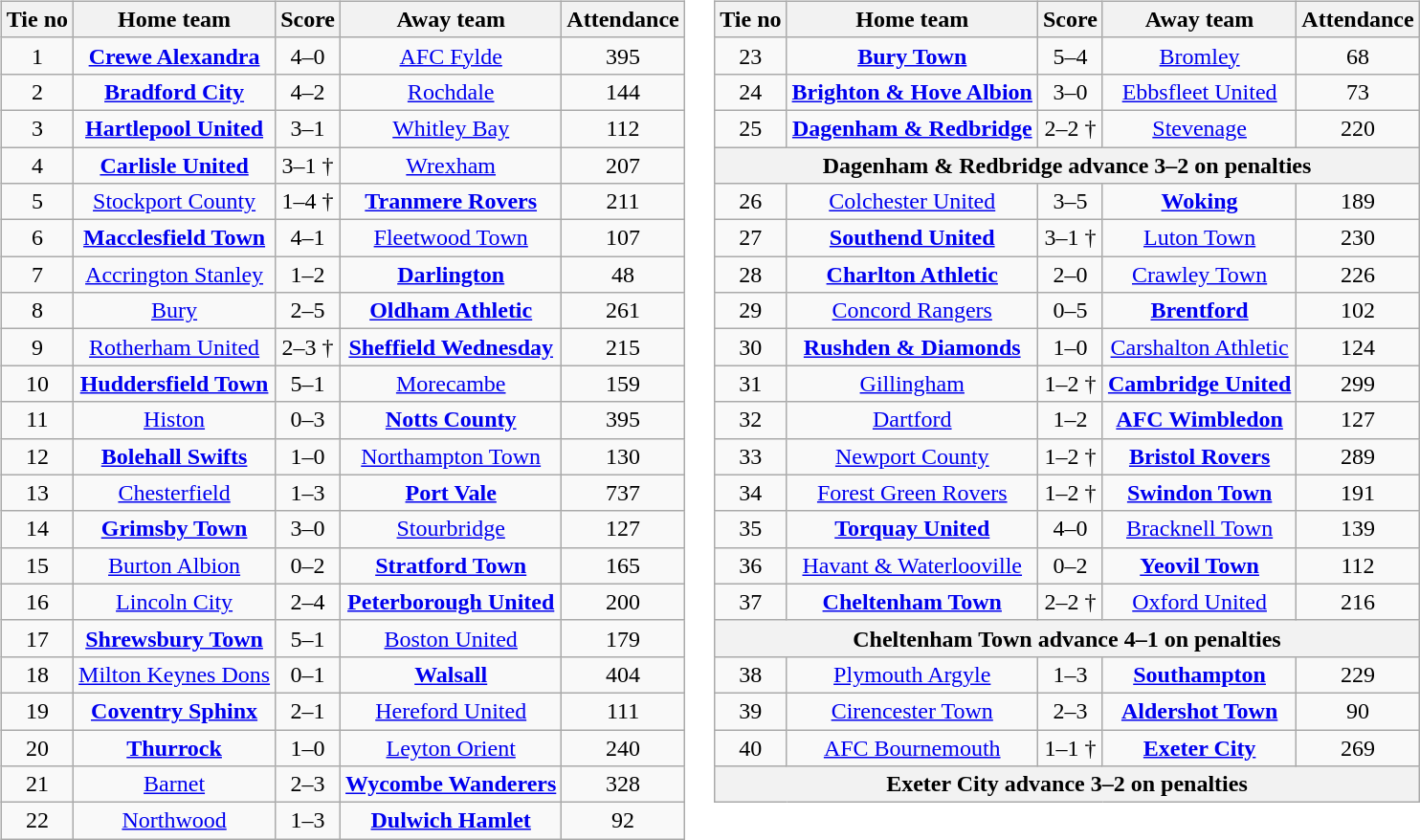<table>
<tr>
<td valign="top"><br><table class="wikitable" style="text-align: center">
<tr>
<th>Tie no</th>
<th>Home team</th>
<th>Score</th>
<th>Away team</th>
<th>Attendance</th>
</tr>
<tr>
<td>1</td>
<td><strong><a href='#'>Crewe Alexandra</a></strong></td>
<td>4–0</td>
<td><a href='#'>AFC Fylde</a></td>
<td>395</td>
</tr>
<tr>
<td>2</td>
<td><strong><a href='#'>Bradford City</a></strong></td>
<td>4–2</td>
<td><a href='#'>Rochdale</a></td>
<td>144</td>
</tr>
<tr>
<td>3</td>
<td><strong><a href='#'>Hartlepool United</a></strong></td>
<td>3–1</td>
<td><a href='#'>Whitley Bay</a></td>
<td>112</td>
</tr>
<tr>
<td>4</td>
<td><strong><a href='#'>Carlisle United</a></strong></td>
<td>3–1 †</td>
<td><a href='#'>Wrexham</a></td>
<td>207</td>
</tr>
<tr>
<td>5</td>
<td><a href='#'>Stockport County</a></td>
<td>1–4 †</td>
<td><strong><a href='#'>Tranmere Rovers</a></strong></td>
<td>211</td>
</tr>
<tr>
<td>6</td>
<td><strong><a href='#'>Macclesfield Town</a></strong></td>
<td>4–1</td>
<td><a href='#'>Fleetwood Town</a></td>
<td>107</td>
</tr>
<tr>
<td>7</td>
<td><a href='#'>Accrington Stanley</a></td>
<td>1–2</td>
<td><strong><a href='#'>Darlington</a></strong></td>
<td>48</td>
</tr>
<tr>
<td>8</td>
<td><a href='#'>Bury</a></td>
<td>2–5</td>
<td><strong><a href='#'>Oldham Athletic</a></strong></td>
<td>261</td>
</tr>
<tr>
<td>9</td>
<td><a href='#'>Rotherham United</a></td>
<td>2–3 †</td>
<td><strong><a href='#'>Sheffield Wednesday</a></strong></td>
<td>215</td>
</tr>
<tr>
<td>10</td>
<td><strong><a href='#'>Huddersfield Town</a></strong></td>
<td>5–1</td>
<td><a href='#'>Morecambe</a></td>
<td>159</td>
</tr>
<tr>
<td>11</td>
<td><a href='#'>Histon</a></td>
<td>0–3</td>
<td><strong><a href='#'>Notts County</a></strong></td>
<td>395</td>
</tr>
<tr>
<td>12</td>
<td><strong><a href='#'>Bolehall Swifts</a></strong></td>
<td>1–0</td>
<td><a href='#'>Northampton Town</a></td>
<td>130</td>
</tr>
<tr>
<td>13</td>
<td><a href='#'>Chesterfield</a></td>
<td>1–3</td>
<td><strong><a href='#'>Port Vale</a></strong></td>
<td>737</td>
</tr>
<tr>
<td>14</td>
<td><strong><a href='#'>Grimsby Town</a></strong></td>
<td>3–0</td>
<td><a href='#'>Stourbridge</a></td>
<td>127</td>
</tr>
<tr>
<td>15</td>
<td><a href='#'>Burton Albion</a></td>
<td>0–2</td>
<td><strong><a href='#'>Stratford Town</a></strong></td>
<td>165</td>
</tr>
<tr>
<td>16</td>
<td><a href='#'>Lincoln City</a></td>
<td>2–4</td>
<td><strong><a href='#'>Peterborough United</a></strong></td>
<td>200</td>
</tr>
<tr>
<td>17</td>
<td><strong><a href='#'>Shrewsbury Town</a></strong></td>
<td>5–1</td>
<td><a href='#'>Boston United</a></td>
<td>179</td>
</tr>
<tr>
<td>18</td>
<td><a href='#'>Milton Keynes Dons</a></td>
<td>0–1</td>
<td><strong><a href='#'>Walsall</a></strong></td>
<td>404</td>
</tr>
<tr>
<td>19</td>
<td><strong><a href='#'>Coventry Sphinx</a></strong></td>
<td>2–1</td>
<td><a href='#'>Hereford United</a></td>
<td>111</td>
</tr>
<tr>
<td>20</td>
<td><strong><a href='#'>Thurrock</a></strong></td>
<td>1–0</td>
<td><a href='#'>Leyton Orient</a></td>
<td>240</td>
</tr>
<tr>
<td>21</td>
<td><a href='#'>Barnet</a></td>
<td>2–3</td>
<td><strong><a href='#'>Wycombe Wanderers</a></strong></td>
<td>328</td>
</tr>
<tr>
<td>22</td>
<td><a href='#'>Northwood</a></td>
<td>1–3</td>
<td><strong><a href='#'>Dulwich Hamlet</a></strong></td>
<td>92</td>
</tr>
</table>
</td>
<td valign="top"><br><table class="wikitable" style="text-align: center">
<tr>
<th>Tie no</th>
<th>Home team</th>
<th>Score</th>
<th>Away team</th>
<th>Attendance</th>
</tr>
<tr>
<td>23</td>
<td><strong><a href='#'>Bury Town</a></strong></td>
<td>5–4</td>
<td><a href='#'>Bromley</a></td>
<td>68</td>
</tr>
<tr>
<td>24</td>
<td><strong><a href='#'>Brighton & Hove Albion</a></strong></td>
<td>3–0</td>
<td><a href='#'>Ebbsfleet United</a></td>
<td>73</td>
</tr>
<tr>
<td>25</td>
<td><strong><a href='#'>Dagenham & Redbridge</a></strong></td>
<td>2–2 †</td>
<td><a href='#'>Stevenage</a></td>
<td>220</td>
</tr>
<tr>
<th colspan="5">Dagenham & Redbridge advance 3–2 on penalties</th>
</tr>
<tr>
<td>26</td>
<td><a href='#'>Colchester United</a></td>
<td>3–5</td>
<td><strong><a href='#'>Woking</a></strong></td>
<td>189</td>
</tr>
<tr>
<td>27</td>
<td><strong><a href='#'>Southend United</a></strong></td>
<td>3–1 †</td>
<td><a href='#'>Luton Town</a></td>
<td>230</td>
</tr>
<tr>
<td>28</td>
<td><strong><a href='#'>Charlton Athletic</a></strong></td>
<td>2–0</td>
<td><a href='#'>Crawley Town</a></td>
<td>226</td>
</tr>
<tr>
<td>29</td>
<td><a href='#'>Concord Rangers</a></td>
<td>0–5</td>
<td><strong><a href='#'>Brentford</a></strong></td>
<td>102</td>
</tr>
<tr>
<td>30</td>
<td><strong><a href='#'>Rushden & Diamonds</a></strong></td>
<td>1–0</td>
<td><a href='#'>Carshalton Athletic</a></td>
<td>124</td>
</tr>
<tr>
<td>31</td>
<td><a href='#'>Gillingham</a></td>
<td>1–2 †</td>
<td><strong><a href='#'>Cambridge United</a></strong></td>
<td>299</td>
</tr>
<tr>
<td>32</td>
<td><a href='#'>Dartford</a></td>
<td>1–2</td>
<td><strong><a href='#'>AFC Wimbledon</a></strong></td>
<td>127</td>
</tr>
<tr>
<td>33</td>
<td><a href='#'>Newport County</a></td>
<td>1–2 †</td>
<td><strong><a href='#'>Bristol Rovers</a></strong></td>
<td>289</td>
</tr>
<tr>
<td>34</td>
<td><a href='#'>Forest Green Rovers</a></td>
<td>1–2 †</td>
<td><strong><a href='#'>Swindon Town</a></strong></td>
<td>191</td>
</tr>
<tr>
<td>35</td>
<td><strong><a href='#'>Torquay United</a></strong></td>
<td>4–0</td>
<td><a href='#'>Bracknell Town</a></td>
<td>139</td>
</tr>
<tr>
<td>36</td>
<td><a href='#'>Havant & Waterlooville</a></td>
<td>0–2</td>
<td><strong><a href='#'>Yeovil Town</a></strong></td>
<td>112</td>
</tr>
<tr>
<td>37</td>
<td><strong><a href='#'>Cheltenham Town</a></strong></td>
<td>2–2 †</td>
<td><a href='#'>Oxford United</a></td>
<td>216</td>
</tr>
<tr>
<th colspan="5">Cheltenham Town advance 4–1 on penalties</th>
</tr>
<tr>
<td>38</td>
<td><a href='#'>Plymouth Argyle</a></td>
<td>1–3</td>
<td><strong><a href='#'>Southampton</a></strong></td>
<td>229</td>
</tr>
<tr>
<td>39</td>
<td><a href='#'>Cirencester Town</a></td>
<td>2–3</td>
<td><strong><a href='#'>Aldershot Town</a></strong></td>
<td>90</td>
</tr>
<tr>
<td>40</td>
<td><a href='#'>AFC Bournemouth</a></td>
<td>1–1 †</td>
<td><strong><a href='#'>Exeter City</a></strong></td>
<td>269</td>
</tr>
<tr>
<th colspan="5">Exeter City advance 3–2 on penalties</th>
</tr>
</table>
</td>
</tr>
</table>
